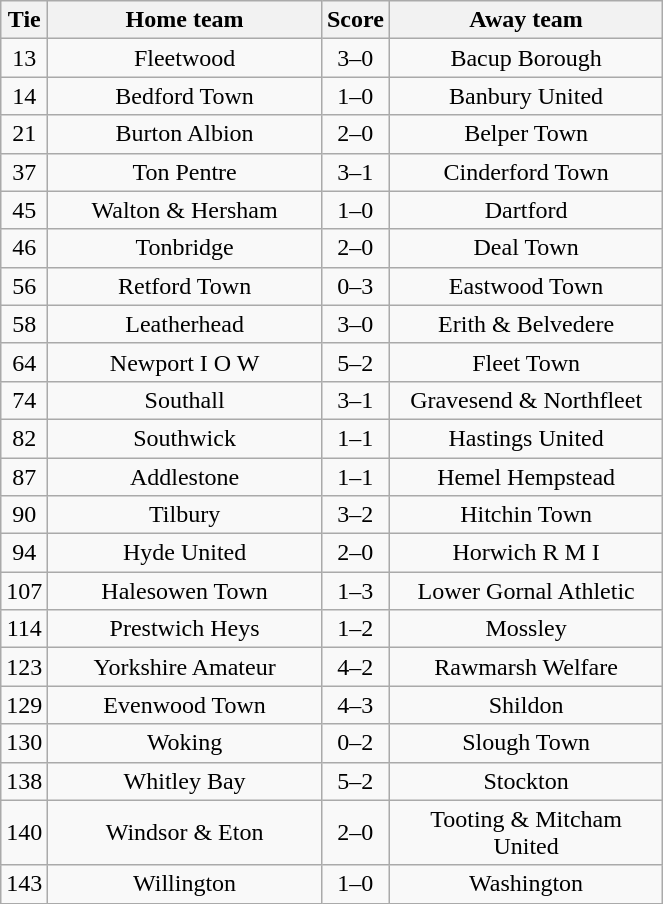<table class="wikitable" style="text-align:center;">
<tr>
<th width=20>Tie</th>
<th width=175>Home team</th>
<th width=20>Score</th>
<th width=175>Away team</th>
</tr>
<tr>
<td>13</td>
<td>Fleetwood</td>
<td>3–0</td>
<td>Bacup Borough</td>
</tr>
<tr>
<td>14</td>
<td>Bedford Town</td>
<td>1–0</td>
<td>Banbury United</td>
</tr>
<tr>
<td>21</td>
<td>Burton Albion</td>
<td>2–0</td>
<td>Belper Town</td>
</tr>
<tr>
<td>37</td>
<td>Ton Pentre</td>
<td>3–1</td>
<td>Cinderford Town</td>
</tr>
<tr>
<td>45</td>
<td>Walton & Hersham</td>
<td>1–0</td>
<td>Dartford</td>
</tr>
<tr>
<td>46</td>
<td>Tonbridge</td>
<td>2–0</td>
<td>Deal Town</td>
</tr>
<tr>
<td>56</td>
<td>Retford Town</td>
<td>0–3</td>
<td>Eastwood Town</td>
</tr>
<tr>
<td>58</td>
<td>Leatherhead</td>
<td>3–0</td>
<td>Erith & Belvedere</td>
</tr>
<tr>
<td>64</td>
<td>Newport I O W</td>
<td>5–2</td>
<td>Fleet Town</td>
</tr>
<tr>
<td>74</td>
<td>Southall</td>
<td>3–1</td>
<td>Gravesend & Northfleet</td>
</tr>
<tr>
<td>82</td>
<td>Southwick</td>
<td>1–1</td>
<td>Hastings United</td>
</tr>
<tr>
<td>87</td>
<td>Addlestone</td>
<td>1–1</td>
<td>Hemel Hempstead</td>
</tr>
<tr>
<td>90</td>
<td>Tilbury</td>
<td>3–2</td>
<td>Hitchin Town</td>
</tr>
<tr>
<td>94</td>
<td>Hyde United</td>
<td>2–0</td>
<td>Horwich R M I</td>
</tr>
<tr>
<td>107</td>
<td>Halesowen Town</td>
<td>1–3</td>
<td>Lower Gornal Athletic</td>
</tr>
<tr>
<td>114</td>
<td>Prestwich Heys</td>
<td>1–2</td>
<td>Mossley</td>
</tr>
<tr>
<td>123</td>
<td>Yorkshire Amateur</td>
<td>4–2</td>
<td>Rawmarsh Welfare</td>
</tr>
<tr>
<td>129</td>
<td>Evenwood Town</td>
<td>4–3</td>
<td>Shildon</td>
</tr>
<tr>
<td>130</td>
<td>Woking</td>
<td>0–2</td>
<td>Slough Town</td>
</tr>
<tr>
<td>138</td>
<td>Whitley Bay</td>
<td>5–2</td>
<td>Stockton</td>
</tr>
<tr>
<td>140</td>
<td>Windsor & Eton</td>
<td>2–0</td>
<td>Tooting & Mitcham United</td>
</tr>
<tr>
<td>143</td>
<td>Willington</td>
<td>1–0</td>
<td>Washington</td>
</tr>
</table>
